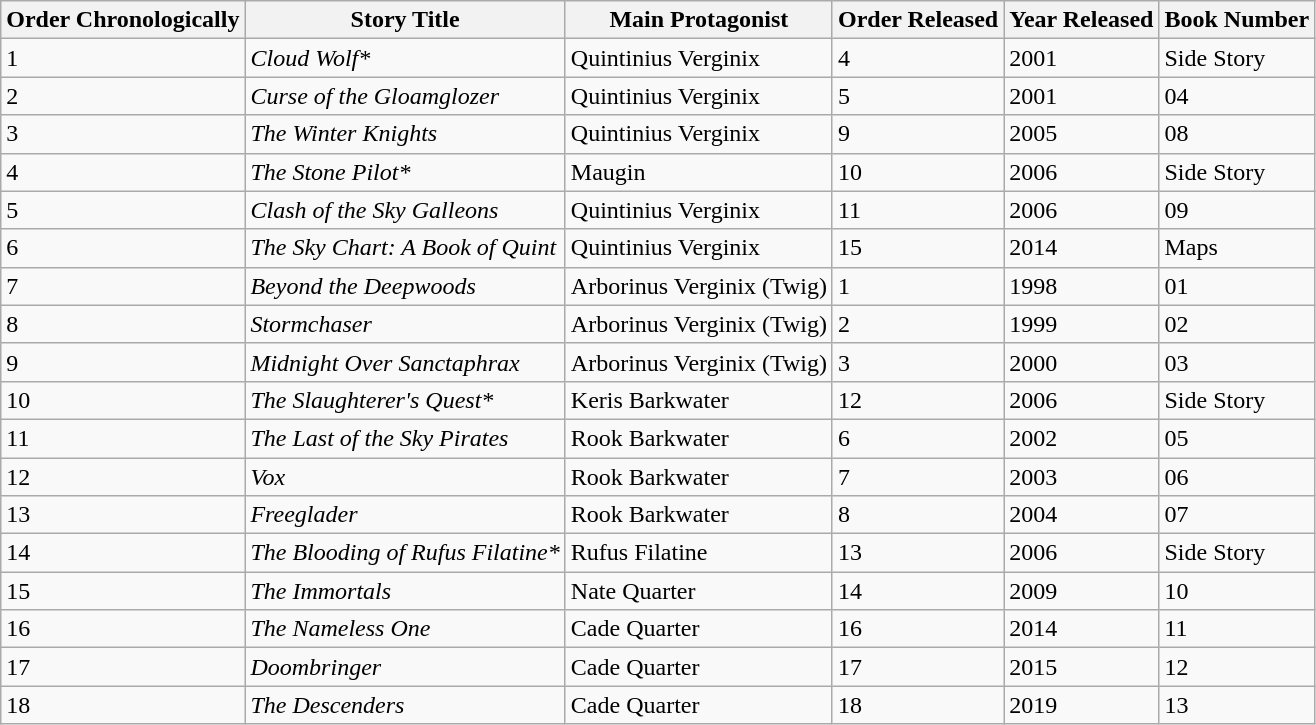<table class="wikitable sortable" border="1">
<tr>
<th>Order Chronologically</th>
<th>Story Title</th>
<th>Main Protagonist</th>
<th>Order Released</th>
<th>Year Released</th>
<th>Book Number</th>
</tr>
<tr>
<td>1</td>
<td><em>Cloud Wolf*</em></td>
<td>Quintinius Verginix</td>
<td>4</td>
<td>2001</td>
<td>Side Story</td>
</tr>
<tr>
<td>2</td>
<td><em>Curse of the Gloamglozer</em></td>
<td>Quintinius Verginix</td>
<td>5</td>
<td>2001</td>
<td>04</td>
</tr>
<tr>
<td>3</td>
<td><em>The Winter Knights</em></td>
<td>Quintinius Verginix</td>
<td>9</td>
<td>2005</td>
<td>08</td>
</tr>
<tr>
<td>4</td>
<td><em>The Stone Pilot*</em></td>
<td>Maugin</td>
<td>10</td>
<td>2006</td>
<td>Side Story</td>
</tr>
<tr>
<td>5</td>
<td><em>Clash of the Sky Galleons</em></td>
<td>Quintinius Verginix</td>
<td>11</td>
<td>2006</td>
<td>09</td>
</tr>
<tr>
<td>6</td>
<td><em>The Sky Chart: A Book of Quint</em></td>
<td>Quintinius Verginix</td>
<td>15</td>
<td>2014</td>
<td>Maps</td>
</tr>
<tr>
<td>7</td>
<td><em>Beyond the Deepwoods</em></td>
<td>Arborinus Verginix (Twig)</td>
<td>1</td>
<td>1998</td>
<td>01</td>
</tr>
<tr>
<td>8</td>
<td><em>Stormchaser</em></td>
<td>Arborinus Verginix (Twig)</td>
<td>2</td>
<td>1999</td>
<td>02</td>
</tr>
<tr>
<td>9</td>
<td><em>Midnight Over Sanctaphrax</em></td>
<td>Arborinus Verginix (Twig)</td>
<td>3</td>
<td>2000</td>
<td>03</td>
</tr>
<tr>
<td>10</td>
<td><em>The Slaughterer's Quest*</em></td>
<td>Keris Barkwater</td>
<td>12</td>
<td>2006</td>
<td>Side Story</td>
</tr>
<tr>
<td>11</td>
<td><em>The Last of the Sky Pirates</em></td>
<td>Rook Barkwater</td>
<td>6</td>
<td>2002</td>
<td>05</td>
</tr>
<tr>
<td>12</td>
<td><em>Vox</em></td>
<td>Rook Barkwater</td>
<td>7</td>
<td>2003</td>
<td>06</td>
</tr>
<tr>
<td>13</td>
<td><em>Freeglader</em></td>
<td>Rook Barkwater</td>
<td>8</td>
<td>2004</td>
<td>07</td>
</tr>
<tr>
<td>14</td>
<td><em>The Blooding of Rufus Filatine*</em></td>
<td>Rufus Filatine</td>
<td>13</td>
<td>2006</td>
<td>Side Story</td>
</tr>
<tr>
<td>15</td>
<td><em>The Immortals</em></td>
<td>Nate Quarter</td>
<td>14</td>
<td>2009</td>
<td>10</td>
</tr>
<tr>
<td>16</td>
<td><em>The Nameless One</em></td>
<td>Cade Quarter</td>
<td>16</td>
<td>2014</td>
<td>11</td>
</tr>
<tr>
<td>17</td>
<td><em>Doombringer</em></td>
<td>Cade Quarter</td>
<td>17</td>
<td>2015</td>
<td>12</td>
</tr>
<tr>
<td>18</td>
<td><em>The Descenders</em></td>
<td>Cade Quarter</td>
<td>18</td>
<td>2019</td>
<td>13</td>
</tr>
</table>
